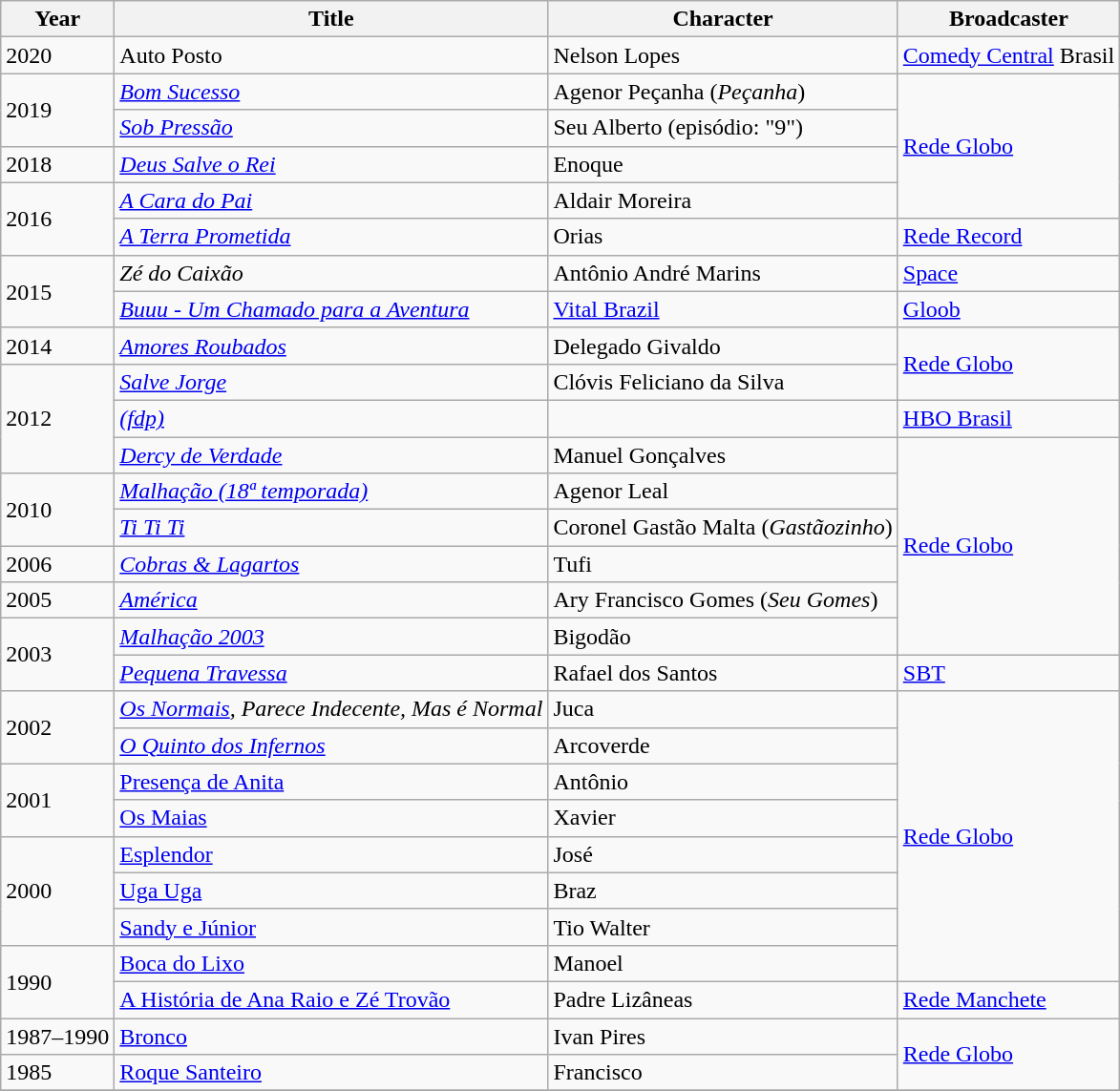<table Class="wikitable">
<tr>
<th>Year</th>
<th>Title</th>
<th>Character</th>
<th>Broadcaster</th>
</tr>
<tr>
<td>2020</td>
<td>Auto Posto</td>
<td>Nelson Lopes</td>
<td><a href='#'>Comedy Central</a> Brasil</td>
</tr>
<tr>
<td rowspan="2">2019</td>
<td><em><a href='#'>Bom Sucesso</a></em></td>
<td>Agenor Peçanha (<em>Peçanha</em>)</td>
<td rowspan="4"><a href='#'>Rede Globo</a></td>
</tr>
<tr>
<td><em><a href='#'>Sob Pressão</a></em></td>
<td>Seu Alberto (episódio: "9")</td>
</tr>
<tr>
<td>2018</td>
<td><em><a href='#'>Deus Salve o Rei</a></em></td>
<td>Enoque</td>
</tr>
<tr>
<td rowspan="2">2016</td>
<td><em><a href='#'>A Cara do Pai</a></em></td>
<td>Aldair Moreira </td>
</tr>
<tr>
<td><em><a href='#'>A Terra Prometida</a></em></td>
<td>Orias</td>
<td><a href='#'>Rede Record</a></td>
</tr>
<tr>
<td rowspan="2">2015</td>
<td><em>Zé do Caixão</em></td>
<td>Antônio André Marins</td>
<td><a href='#'>Space</a></td>
</tr>
<tr>
<td><em><a href='#'>Buuu - Um Chamado para a Aventura</a></em></td>
<td><a href='#'>Vital Brazil</a></td>
<td><a href='#'>Gloob</a></td>
</tr>
<tr>
<td>2014</td>
<td><em><a href='#'>Amores Roubados</a></em></td>
<td>Delegado Givaldo</td>
<td rowspan="2"><a href='#'>Rede Globo</a></td>
</tr>
<tr>
<td rowspan="3">2012</td>
<td><em><a href='#'>Salve Jorge</a></em></td>
<td>Clóvis Feliciano da Silva</td>
</tr>
<tr>
<td><em><a href='#'>(fdp)</a></em></td>
<td></td>
<td><a href='#'>HBO Brasil</a></td>
</tr>
<tr>
<td><em><a href='#'>Dercy de Verdade</a></em></td>
<td>Manuel Gonçalves</td>
<td rowspan="6"><a href='#'>Rede Globo</a></td>
</tr>
<tr>
<td rowspan="2">2010</td>
<td><em><a href='#'>Malhação (18ª temporada)</a></em></td>
<td>Agenor Leal</td>
</tr>
<tr>
<td><em><a href='#'>Ti Ti Ti</a></em></td>
<td>Coronel Gastão Malta (<em>Gastãozinho</em>)</td>
</tr>
<tr>
<td>2006</td>
<td><em><a href='#'>Cobras & Lagartos</a></em></td>
<td>Tufi</td>
</tr>
<tr>
<td>2005</td>
<td><em><a href='#'>América</a></em></td>
<td>Ary Francisco Gomes (<em>Seu Gomes</em>)</td>
</tr>
<tr>
<td rowspan="2">2003</td>
<td><em><a href='#'>Malhação 2003</a></em></td>
<td>Bigodão</td>
</tr>
<tr>
<td><em><a href='#'>Pequena Travessa</a></em></td>
<td>Rafael dos Santos</td>
<td><a href='#'>SBT</a></td>
</tr>
<tr>
<td rowspan="2">2002</td>
<td><em><a href='#'>Os Normais</a>, Parece Indecente, Mas é Normal</em></td>
<td>Juca</td>
<td rowspan="8"><a href='#'>Rede Globo</a></td>
</tr>
<tr>
<td><em><a href='#'>O Quinto dos Infernos</a></td>
<td>Arcoverde</td>
</tr>
<tr>
<td rowspan="2">2001</td>
<td></em><a href='#'>Presença de Anita</a><em></td>
<td>Antônio</td>
</tr>
<tr>
<td></em><a href='#'>Os Maias</a><em></td>
<td>Xavier</td>
</tr>
<tr>
<td rowspan="3">2000</td>
<td></em><a href='#'>Esplendor</a><em></td>
<td>José</td>
</tr>
<tr>
<td></em><a href='#'>Uga Uga</a><em></td>
<td>Braz</td>
</tr>
<tr>
<td></em><a href='#'>Sandy e Júnior</a><em></td>
<td>Tio Walter</td>
</tr>
<tr>
<td rowspan="2">1990</td>
<td></em><a href='#'>Boca do Lixo</a><em></td>
<td>Manoel</td>
</tr>
<tr>
<td></em><a href='#'>A História de Ana Raio e Zé Trovão</a><em></td>
<td>Padre Lizâneas</td>
<td><a href='#'>Rede Manchete</a></td>
</tr>
<tr>
<td>1987–1990</td>
<td></em><a href='#'>Bronco</a><em></td>
<td>Ivan Pires</td>
<td rowspan="2"><a href='#'>Rede Globo</a></td>
</tr>
<tr>
<td>1985</td>
<td></em><a href='#'>Roque Santeiro</a><em></td>
<td>Francisco</td>
</tr>
<tr>
</tr>
</table>
